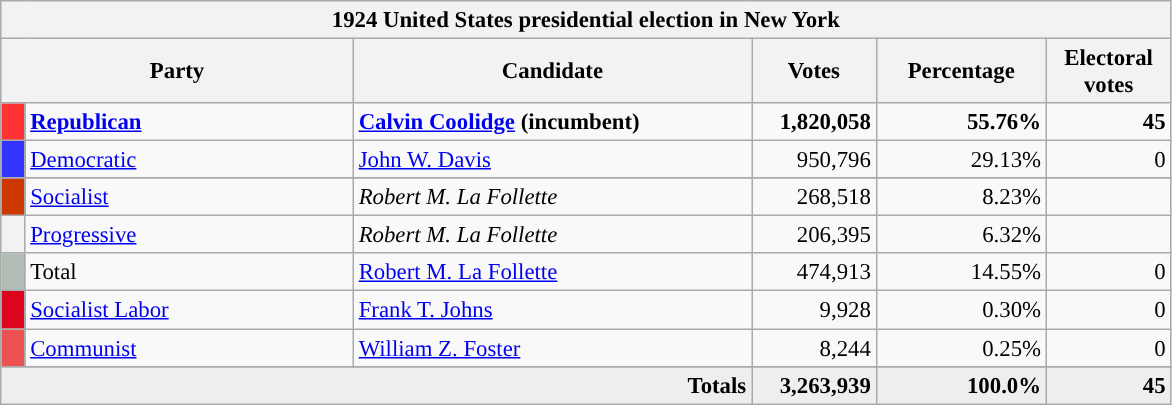<table class="wikitable" style="font-size: 95%;">
<tr>
<th colspan="6">1924 United States presidential election in New York</th>
</tr>
<tr>
<th colspan="2" style="width: 15em">Party</th>
<th style="width: 17em">Candidate</th>
<th style="width: 5em">Votes</th>
<th style="width: 7em">Percentage</th>
<th style="width: 5em">Electoral votes</th>
</tr>
<tr>
<th style="background-color:#FF3333; width: 3px"></th>
<td style="width: 130px"><strong><a href='#'>Republican</a></strong></td>
<td><strong><a href='#'>Calvin Coolidge</a> (incumbent)</strong></td>
<td align="right"><strong>1,820,058</strong></td>
<td align="right"><strong>55.76%</strong></td>
<td align="right"><strong>45</strong></td>
</tr>
<tr>
<th style="background-color:#3333FF; width: 3px"></th>
<td style="width: 130px"><a href='#'>Democratic</a></td>
<td><a href='#'>John W. Davis</a></td>
<td align="right">950,796</td>
<td align="right">29.13%</td>
<td align="right">0</td>
</tr>
<tr>
</tr>
<tr>
<th style="background-color:#CD3700; width: 3px"></th>
<td style="width: 130px"><a href='#'>Socialist</a></td>
<td><em>Robert M. La Follette</em></td>
<td align="right">268,518</td>
<td align="right">8.23%</td>
<td align="right"></td>
</tr>
<tr>
<th style="background-color:"></th>
<td style="width: 130px"><a href='#'>Progressive</a></td>
<td><em>Robert M. La Follette</em></td>
<td align="right">206,395</td>
<td align="right">6.32%</td>
<td align="right"></td>
</tr>
<tr>
<th style="background-color:#B2BEB5; width: 3px"></th>
<td style="width: 130px">Total</td>
<td><a href='#'>Robert M. La Follette</a></td>
<td align="right">474,913</td>
<td align="right">14.55%</td>
<td align="right">0</td>
</tr>
<tr>
<th style="background-color:#DD051D; width: 3px"></th>
<td style="width: 130px"><a href='#'>Socialist Labor</a></td>
<td><a href='#'>Frank T. Johns</a></td>
<td align="right">9,928</td>
<td align="right">0.30%</td>
<td align="right">0</td>
</tr>
<tr>
<th style="background-color:#EC5050; width: 3px"></th>
<td style="width: 130px"><a href='#'>Communist</a></td>
<td><a href='#'>William Z. Foster</a></td>
<td align="right">8,244</td>
<td align="right">0.25%</td>
<td align="right">0</td>
</tr>
<tr>
</tr>
<tr bgcolor="#EEEEEE">
<td colspan="3" align="right"><strong>Totals</strong></td>
<td align="right"><strong>3,263,939</strong></td>
<td align="right"><strong>100.0%</strong></td>
<td align="right"><strong>45</strong></td>
</tr>
</table>
